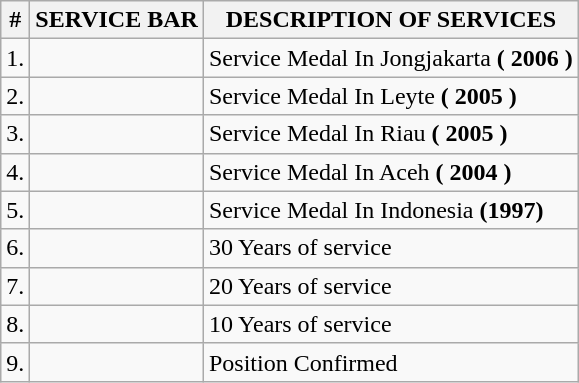<table class="wikitable">
<tr>
<th>#</th>
<th>SERVICE BAR</th>
<th>DESCRIPTION OF SERVICES</th>
</tr>
<tr>
<td>1.</td>
<td></td>
<td>Service Medal In Jongjakarta <strong>( 2006 )</strong></td>
</tr>
<tr>
<td>2.</td>
<td></td>
<td>Service Medal In Leyte <strong>( 2005 )</strong></td>
</tr>
<tr>
<td>3.</td>
<td></td>
<td>Service Medal In Riau <strong>( 2005 )</strong></td>
</tr>
<tr>
<td>4.</td>
<td></td>
<td>Service Medal In Aceh <strong>( 2004 )</strong></td>
</tr>
<tr>
<td>5.</td>
<td></td>
<td>Service Medal In Indonesia <strong>(1997)</strong></td>
</tr>
<tr>
<td>6.</td>
<td></td>
<td>30 Years of service</td>
</tr>
<tr>
<td>7.</td>
<td></td>
<td>20 Years of service</td>
</tr>
<tr>
<td>8.</td>
<td></td>
<td>10 Years of service</td>
</tr>
<tr>
<td>9.</td>
<td></td>
<td>Position Confirmed</td>
</tr>
</table>
